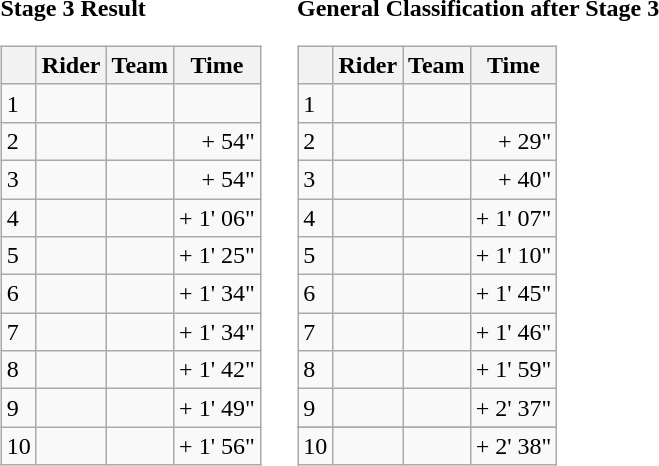<table>
<tr>
<td><strong>Stage 3 Result</strong><br><table class="wikitable">
<tr>
<th></th>
<th>Rider</th>
<th>Team</th>
<th>Time</th>
</tr>
<tr>
<td>1</td>
<td></td>
<td></td>
<td align="right"></td>
</tr>
<tr>
<td>2</td>
<td></td>
<td></td>
<td align="right">+ 54"</td>
</tr>
<tr>
<td>3</td>
<td> </td>
<td></td>
<td align="right">+ 54"</td>
</tr>
<tr>
<td>4</td>
<td></td>
<td></td>
<td align="right">+ 1' 06"</td>
</tr>
<tr>
<td>5</td>
<td> </td>
<td></td>
<td align="right">+ 1' 25"</td>
</tr>
<tr>
<td>6</td>
<td></td>
<td></td>
<td align="right">+ 1' 34"</td>
</tr>
<tr>
<td>7</td>
<td></td>
<td></td>
<td align="right">+ 1' 34"</td>
</tr>
<tr>
<td>8</td>
<td></td>
<td></td>
<td align="right">+ 1' 42"</td>
</tr>
<tr>
<td>9</td>
<td></td>
<td></td>
<td align="right">+ 1' 49"</td>
</tr>
<tr>
<td>10</td>
<td></td>
<td></td>
<td align="right">+ 1' 56"</td>
</tr>
</table>
</td>
<td></td>
<td><strong>General Classification after Stage 3</strong><br><table class="wikitable">
<tr>
<th></th>
<th>Rider</th>
<th>Team</th>
<th>Time</th>
</tr>
<tr>
<td>1</td>
<td> </td>
<td></td>
<td align="right"></td>
</tr>
<tr>
<td>2</td>
<td></td>
<td></td>
<td align="right">+ 29"</td>
</tr>
<tr>
<td>3</td>
<td></td>
<td></td>
<td align="right">+ 40"</td>
</tr>
<tr>
<td>4</td>
<td></td>
<td></td>
<td align="right">+ 1' 07"</td>
</tr>
<tr>
<td>5</td>
<td> </td>
<td></td>
<td align="right">+ 1' 10"</td>
</tr>
<tr>
<td>6</td>
<td></td>
<td></td>
<td align="right">+ 1' 45"</td>
</tr>
<tr>
<td>7</td>
<td></td>
<td></td>
<td align="right">+ 1' 46"</td>
</tr>
<tr>
<td>8</td>
<td></td>
<td></td>
<td align="right">+ 1' 59"</td>
</tr>
<tr>
<td>9</td>
<td></td>
<td></td>
<td align="right">+ 2' 37"</td>
</tr>
<tr>
</tr>
<tr>
<td>10</td>
<td></td>
<td></td>
<td align="right">+ 2' 38"</td>
</tr>
</table>
</td>
</tr>
</table>
